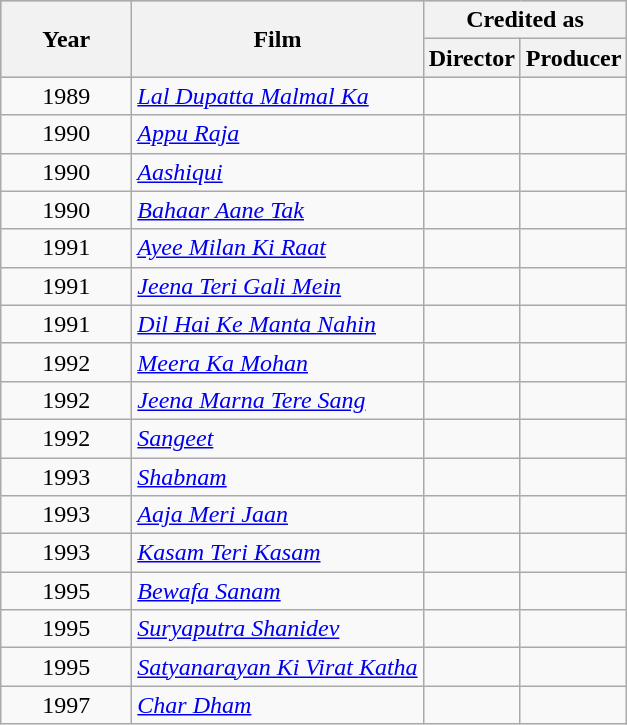<table class="wikitable">
<tr style="background:#b0c4de; text-align:center;">
<th rowspan="2" style="width:80px;">Year</th>
<th rowspan="2">Film</th>
<th colspan="2">Credited as</th>
</tr>
<tr style="background:#b0c4de; text-align:center;">
<th>Director</th>
<th>Producer</th>
</tr>
<tr>
<td style="text-align:center;">1989</td>
<td><em><a href='#'>Lal Dupatta Malmal Ka</a></em></td>
<td></td>
<td></td>
</tr>
<tr>
<td style="text-align:center;">1990</td>
<td><em><a href='#'>Appu Raja</a></em></td>
<td></td>
<td></td>
</tr>
<tr>
<td style="text-align:center;">1990</td>
<td><em><a href='#'>Aashiqui</a></em></td>
<td></td>
<td></td>
</tr>
<tr>
<td style="text-align:center;">1990</td>
<td><em><a href='#'>Bahaar Aane Tak</a></em></td>
<td></td>
<td></td>
</tr>
<tr>
<td style="text-align:center;">1991</td>
<td><em><a href='#'>Ayee Milan Ki Raat</a></em></td>
<td></td>
<td></td>
</tr>
<tr>
<td style="text-align:center;">1991</td>
<td><em><a href='#'>Jeena Teri Gali Mein</a></em></td>
<td></td>
<td></td>
</tr>
<tr>
<td style="text-align:center;">1991</td>
<td><em><a href='#'>Dil Hai Ke Manta Nahin</a></em></td>
<td></td>
<td></td>
</tr>
<tr>
<td style="text-align:center;">1992</td>
<td><em><a href='#'>Meera Ka Mohan</a></em></td>
<td></td>
<td></td>
</tr>
<tr>
<td style="text-align:center;">1992</td>
<td><em><a href='#'>Jeena Marna Tere Sang</a></em></td>
<td></td>
<td></td>
</tr>
<tr>
<td style="text-align:center;">1992</td>
<td><em><a href='#'>Sangeet</a></em></td>
<td></td>
<td></td>
</tr>
<tr>
<td style="text-align:center;">1993</td>
<td><em><a href='#'>Shabnam</a></em></td>
<td></td>
<td></td>
</tr>
<tr>
<td style="text-align:center;">1993</td>
<td><em><a href='#'>Aaja Meri Jaan</a></em></td>
<td></td>
<td></td>
</tr>
<tr>
<td style="text-align:center;">1993</td>
<td><em><a href='#'>Kasam Teri Kasam</a></em></td>
<td></td>
<td></td>
</tr>
<tr>
<td style="text-align:center;">1995</td>
<td><em><a href='#'>Bewafa Sanam</a></em></td>
<td></td>
<td></td>
</tr>
<tr>
<td style="text-align:center;">1995</td>
<td><em><a href='#'>Suryaputra Shanidev</a></em></td>
<td></td>
<td></td>
</tr>
<tr>
<td style="text-align:center;">1995</td>
<td><em><a href='#'>Satyanarayan Ki Virat Katha</a></em></td>
<td></td>
<td></td>
</tr>
<tr>
<td style="text-align:center;">1997</td>
<td><em><a href='#'>Char Dham</a></em></td>
<td></td>
<td></td>
</tr>
</table>
